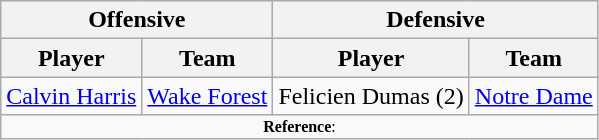<table class="wikitable" style="text-align: center;">
<tr>
<th colspan="2">Offensive</th>
<th colspan="2">Defensive</th>
</tr>
<tr>
<th>Player</th>
<th>Team</th>
<th>Player</th>
<th>Team</th>
</tr>
<tr>
<td><a href='#'>Calvin Harris</a></td>
<td><a href='#'>Wake Forest</a></td>
<td>Felicien Dumas (2)</td>
<td><a href='#'>Notre Dame</a></td>
</tr>
<tr>
<td colspan="12"  style="font-size:8pt; text-align:center;"><strong>Reference</strong>:</td>
</tr>
</table>
